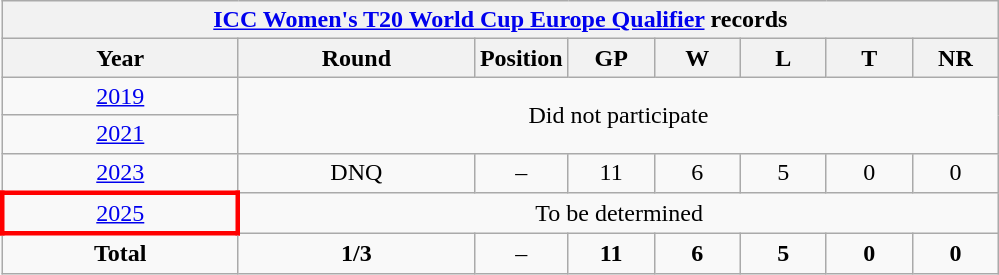<table class="wikitable" style="text-align: center; width=900px;">
<tr>
<th colspan=9><a href='#'>ICC Women's T20 World Cup Europe Qualifier</a> records</th>
</tr>
<tr>
<th width=150>Year</th>
<th width=150>Round</th>
<th width=50>Position</th>
<th width=50>GP</th>
<th width=50>W</th>
<th width=50>L</th>
<th width=50>T</th>
<th width=50>NR</th>
</tr>
<tr>
<td> <a href='#'>2019</a></td>
<td colspan=8 rowspan=2>Did not participate</td>
</tr>
<tr>
<td> <a href='#'>2021</a></td>
</tr>
<tr>
<td>  <a href='#'>2023</a></td>
<td>DNQ</td>
<td>–</td>
<td>11</td>
<td>6</td>
<td>5</td>
<td>0</td>
<td>0</td>
</tr>
<tr>
<td style="border: 3px solid red"> <a href='#'>2025</a></td>
<td colspan=8>To be determined</td>
</tr>
<tr>
<td><strong>Total</strong></td>
<td><strong>1/3</strong></td>
<td>–</td>
<td><strong>11</strong></td>
<td><strong>6</strong></td>
<td><strong>5</strong></td>
<td><strong>0</strong></td>
<td><strong>0</strong></td>
</tr>
</table>
